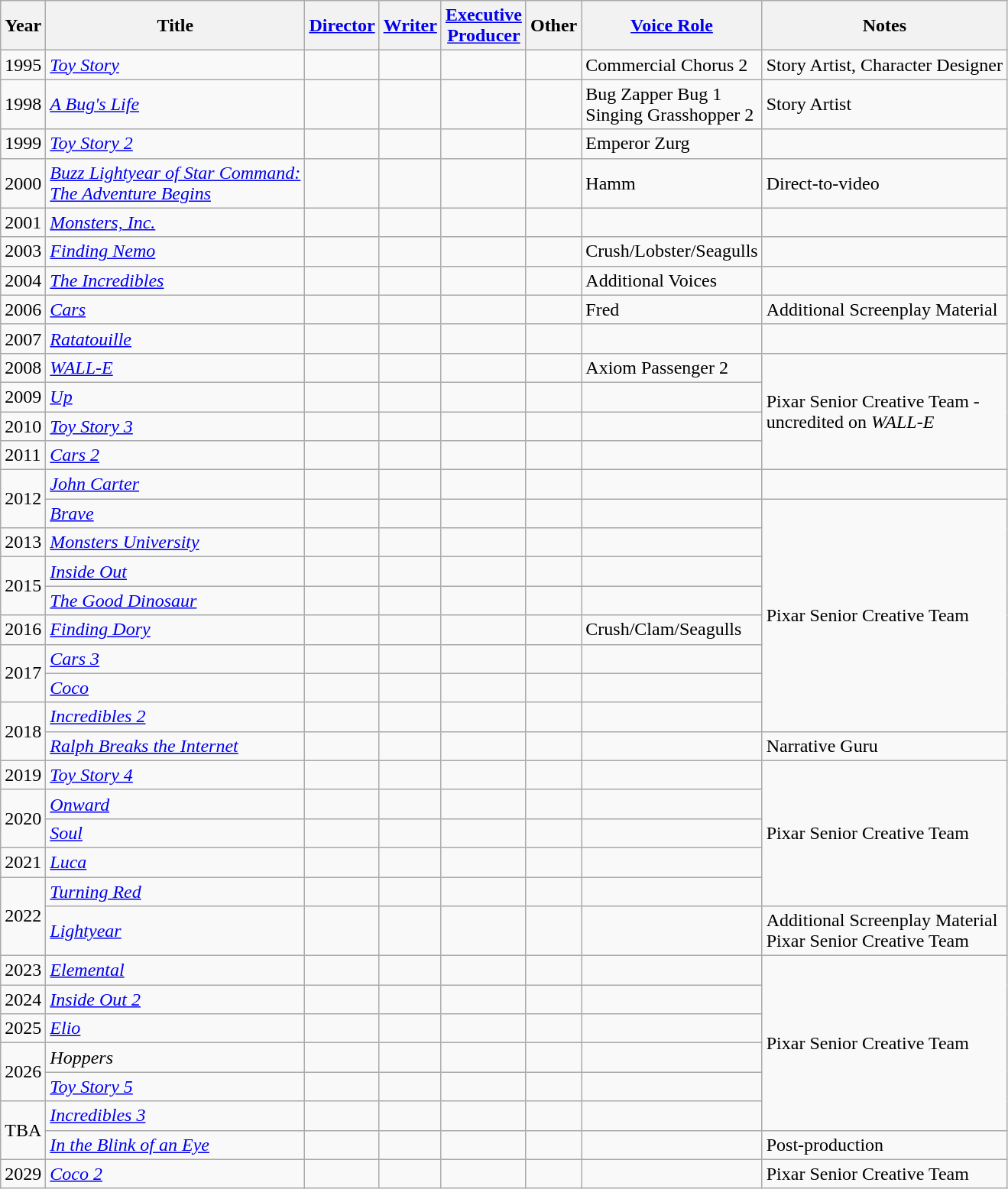<table class="wikitable sortable">
<tr>
<th>Year</th>
<th>Title</th>
<th><a href='#'>Director</a></th>
<th><a href='#'>Writer</a></th>
<th><a href='#'>Executive<br>Producer</a></th>
<th>Other</th>
<th><a href='#'>Voice Role</a></th>
<th>Notes</th>
</tr>
<tr>
<td>1995</td>
<td><em><a href='#'>Toy Story</a></em></td>
<td></td>
<td></td>
<td></td>
<td></td>
<td>Commercial Chorus 2</td>
<td>Story Artist, Character Designer</td>
</tr>
<tr>
<td>1998</td>
<td><em><a href='#'>A Bug's Life</a></em></td>
<td></td>
<td></td>
<td></td>
<td></td>
<td>Bug Zapper Bug 1<br>Singing Grasshopper 2</td>
<td>Story Artist</td>
</tr>
<tr>
<td>1999</td>
<td><em><a href='#'>Toy Story 2</a></em></td>
<td></td>
<td></td>
<td></td>
<td></td>
<td>Emperor Zurg</td>
<td></td>
</tr>
<tr>
<td>2000</td>
<td><em><a href='#'>Buzz Lightyear of Star Command:<br>The Adventure Begins</a></em></td>
<td></td>
<td></td>
<td></td>
<td></td>
<td>Hamm</td>
<td>Direct-to-video</td>
</tr>
<tr>
<td>2001</td>
<td><em><a href='#'>Monsters, Inc.</a></em></td>
<td></td>
<td></td>
<td></td>
<td></td>
<td></td>
<td></td>
</tr>
<tr>
<td>2003</td>
<td><em><a href='#'>Finding Nemo</a></em></td>
<td></td>
<td></td>
<td></td>
<td></td>
<td>Crush/Lobster/Seagulls</td>
<td></td>
</tr>
<tr>
<td>2004</td>
<td><em><a href='#'>The Incredibles</a></em></td>
<td></td>
<td></td>
<td></td>
<td></td>
<td>Additional Voices</td>
<td></td>
</tr>
<tr>
<td>2006</td>
<td><em><a href='#'>Cars</a></em></td>
<td></td>
<td></td>
<td></td>
<td></td>
<td>Fred</td>
<td>Additional Screenplay Material</td>
</tr>
<tr>
<td>2007</td>
<td><em><a href='#'>Ratatouille</a></em></td>
<td></td>
<td></td>
<td></td>
<td></td>
<td></td>
<td></td>
</tr>
<tr>
<td>2008</td>
<td><em><a href='#'>WALL-E</a></em></td>
<td></td>
<td></td>
<td></td>
<td></td>
<td>Axiom Passenger 2</td>
<td rowspan=4>Pixar Senior Creative Team - <br>uncredited on <em>WALL-E</em></td>
</tr>
<tr>
<td>2009</td>
<td><em><a href='#'>Up</a></em></td>
<td></td>
<td></td>
<td></td>
<td></td>
<td></td>
</tr>
<tr>
<td>2010</td>
<td><em><a href='#'>Toy Story 3</a></em></td>
<td></td>
<td></td>
<td></td>
<td></td>
<td></td>
</tr>
<tr>
<td>2011</td>
<td><em><a href='#'>Cars 2</a></em></td>
<td></td>
<td></td>
<td></td>
<td></td>
<td></td>
</tr>
<tr>
<td rowspan=2>2012</td>
<td><em><a href='#'>John Carter</a></em></td>
<td></td>
<td></td>
<td></td>
<td></td>
<td></td>
<td></td>
</tr>
<tr>
<td><em><a href='#'>Brave</a></em></td>
<td></td>
<td></td>
<td></td>
<td></td>
<td></td>
<td rowspan=8>Pixar Senior Creative Team</td>
</tr>
<tr>
<td>2013</td>
<td><em><a href='#'>Monsters University</a></em></td>
<td></td>
<td></td>
<td></td>
<td></td>
<td></td>
</tr>
<tr>
<td rowspan=2>2015</td>
<td><em><a href='#'>Inside Out</a></em></td>
<td></td>
<td></td>
<td></td>
<td></td>
<td></td>
</tr>
<tr>
<td><em><a href='#'>The Good Dinosaur</a></em></td>
<td></td>
<td></td>
<td></td>
<td></td>
<td></td>
</tr>
<tr>
<td>2016</td>
<td><em><a href='#'>Finding Dory</a></em></td>
<td></td>
<td></td>
<td></td>
<td></td>
<td>Crush/Clam/Seagulls</td>
</tr>
<tr>
<td rowspan=2>2017</td>
<td><em><a href='#'>Cars 3</a></em></td>
<td></td>
<td></td>
<td></td>
<td></td>
<td></td>
</tr>
<tr>
<td><em><a href='#'>Coco</a></em></td>
<td></td>
<td></td>
<td></td>
<td></td>
<td></td>
</tr>
<tr>
<td rowspan=2>2018</td>
<td><em><a href='#'>Incredibles 2</a></em></td>
<td></td>
<td></td>
<td></td>
<td></td>
<td></td>
</tr>
<tr>
<td><em><a href='#'>Ralph Breaks the Internet</a></em></td>
<td></td>
<td></td>
<td></td>
<td></td>
<td></td>
<td>Narrative Guru</td>
</tr>
<tr>
<td>2019</td>
<td><em><a href='#'>Toy Story 4</a></em></td>
<td></td>
<td></td>
<td></td>
<td></td>
<td></td>
<td rowspan=5>Pixar Senior Creative Team</td>
</tr>
<tr>
<td rowspan=2>2020</td>
<td><em><a href='#'>Onward</a></em></td>
<td></td>
<td></td>
<td></td>
<td></td>
<td></td>
</tr>
<tr>
<td><em><a href='#'>Soul</a></em></td>
<td></td>
<td></td>
<td></td>
<td></td>
<td></td>
</tr>
<tr>
<td>2021</td>
<td><em><a href='#'>Luca</a></em></td>
<td></td>
<td></td>
<td></td>
<td></td>
<td></td>
</tr>
<tr>
<td rowspan=2>2022</td>
<td><em><a href='#'>Turning Red</a></em></td>
<td></td>
<td></td>
<td></td>
<td></td>
<td></td>
</tr>
<tr>
<td><em><a href='#'>Lightyear</a></em></td>
<td></td>
<td></td>
<td></td>
<td></td>
<td></td>
<td>Additional Screenplay Material<br>Pixar Senior Creative Team</td>
</tr>
<tr>
<td>2023</td>
<td><em><a href='#'>Elemental</a></em></td>
<td></td>
<td></td>
<td></td>
<td></td>
<td></td>
<td rowspan=6>Pixar Senior Creative Team</td>
</tr>
<tr>
<td>2024</td>
<td><em><a href='#'>Inside Out 2</a></em></td>
<td></td>
<td></td>
<td></td>
<td></td>
<td></td>
</tr>
<tr>
<td>2025</td>
<td><em><a href='#'>Elio</a></em></td>
<td></td>
<td></td>
<td></td>
<td></td>
<td></td>
</tr>
<tr>
<td rowspan=2>2026</td>
<td><em>Hoppers</em></td>
<td></td>
<td></td>
<td></td>
<td></td>
<td></td>
</tr>
<tr>
<td><em><a href='#'>Toy Story 5</a></em></td>
<td></td>
<td></td>
<td></td>
<td></td>
<td></td>
</tr>
<tr>
<td rowspan=2>TBA</td>
<td><em><a href='#'>Incredibles 3</a></em></td>
<td></td>
<td></td>
<td></td>
<td></td>
<td></td>
</tr>
<tr>
<td><em><a href='#'>In the Blink of an Eye</a></em></td>
<td></td>
<td></td>
<td></td>
<td></td>
<td></td>
<td>Post-production</td>
</tr>
<tr>
<td>2029</td>
<td><em><a href='#'>Coco 2</a></em></td>
<td></td>
<td></td>
<td></td>
<td></td>
<td></td>
<td>Pixar Senior Creative Team</td>
</tr>
</table>
